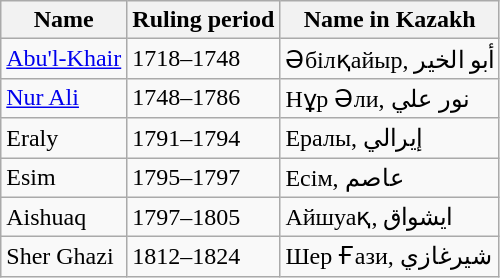<table class="wikitable" border="1">
<tr>
<th>Name</th>
<th>Ruling period</th>
<th>Name in Kazakh</th>
</tr>
<tr>
<td><a href='#'>Abu'l-Khair</a></td>
<td>1718–1748</td>
<td>Әбілқайыр, أبو الخير</td>
</tr>
<tr>
<td><a href='#'>Nur Ali</a></td>
<td>1748–1786</td>
<td>Нұр Әли, نور علي</td>
</tr>
<tr>
<td>Eraly</td>
<td>1791–1794</td>
<td>Ералы, إيرالي</td>
</tr>
<tr>
<td>Esim</td>
<td>1795–1797</td>
<td>Есім, عاصم</td>
</tr>
<tr>
<td>Aishuaq</td>
<td>1797–1805</td>
<td>Айшуақ, ايشواق</td>
</tr>
<tr>
<td>Sher Ghazi</td>
<td>1812–1824</td>
<td>Шер Ғази, شيرغازي</td>
</tr>
</table>
